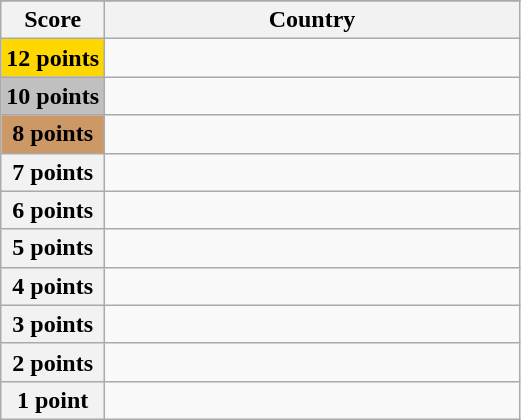<table class="wikitable">
<tr>
</tr>
<tr>
<th scope="col" width="20%">Score</th>
<th scope="col">Country</th>
</tr>
<tr>
<th scope="row" style="background:gold">12 points</th>
<td></td>
</tr>
<tr>
<th scope="row" style="background:silver">10 points</th>
<td></td>
</tr>
<tr>
<th scope="row" style="background:#CC9966">8 points</th>
<td></td>
</tr>
<tr>
<th scope="row">7 points</th>
<td></td>
</tr>
<tr>
<th scope="row">6 points</th>
<td></td>
</tr>
<tr>
<th scope="row">5 points</th>
<td></td>
</tr>
<tr>
<th scope="row">4 points</th>
<td></td>
</tr>
<tr>
<th scope="row">3 points</th>
<td></td>
</tr>
<tr>
<th scope="row">2 points</th>
<td></td>
</tr>
<tr>
<th scope="row">1 point</th>
<td></td>
</tr>
</table>
